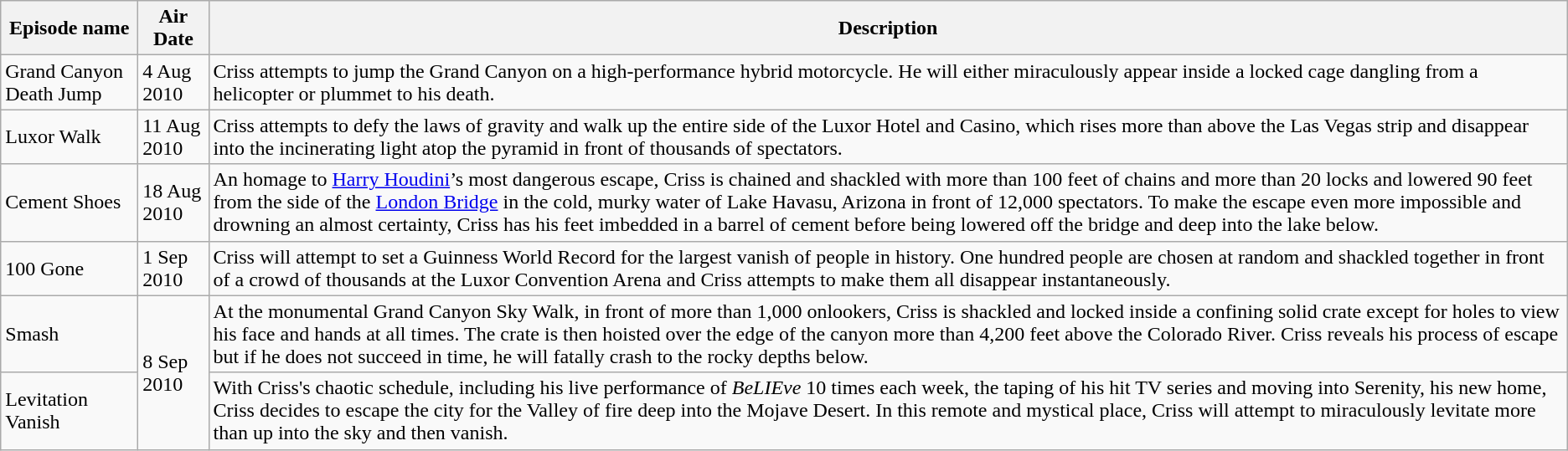<table class="wikitable">
<tr>
<th>Episode name</th>
<th>Air Date</th>
<th>Description</th>
</tr>
<tr>
<td>Grand Canyon Death Jump</td>
<td>4 Aug 2010</td>
<td>Criss attempts to jump the Grand Canyon on a high-performance hybrid motorcycle. He will either miraculously appear inside a locked cage dangling from a helicopter or plummet  to his death.</td>
</tr>
<tr>
<td>Luxor Walk</td>
<td>11 Aug 2010</td>
<td>Criss attempts to defy the laws of gravity and walk up the entire side of the Luxor Hotel and Casino, which rises more than  above the Las Vegas strip and disappear into the incinerating light atop the pyramid in front of thousands of spectators.</td>
</tr>
<tr>
<td>Cement Shoes</td>
<td>18 Aug 2010</td>
<td>An homage to <a href='#'>Harry Houdini</a>’s most dangerous escape, Criss is chained and shackled with more than 100 feet of chains and more than 20 locks and lowered 90 feet from the side of the <a href='#'>London Bridge</a> in the cold, murky water of Lake Havasu, Arizona in front of 12,000 spectators. To make the escape even more impossible and drowning an almost certainty, Criss has his feet imbedded in a barrel of cement before being lowered off the bridge and deep into the lake below.</td>
</tr>
<tr>
<td>100 Gone</td>
<td>1 Sep 2010</td>
<td>Criss will attempt to set a Guinness World Record for the largest vanish of people in history. One hundred people are chosen at random and shackled together in front of a crowd of thousands at the Luxor Convention Arena and Criss attempts to make them all disappear instantaneously.</td>
</tr>
<tr>
<td>Smash</td>
<td rowspan="2">8 Sep 2010</td>
<td>At the monumental Grand Canyon Sky Walk, in front of more than 1,000 onlookers, Criss is shackled and locked inside a confining solid crate except for holes to view his face and hands at all times. The crate is then hoisted over the edge of the canyon more than 4,200 feet above the Colorado River. Criss reveals his process of escape but if he does not succeed in time, he will fatally crash to the rocky depths below.</td>
</tr>
<tr>
<td>Levitation Vanish</td>
<td>With Criss's chaotic schedule, including his live performance of <em>BeLIEve</em> 10 times each week, the taping of his hit TV series and moving into Serenity, his new home, Criss decides to escape the city for the Valley of fire deep into the Mojave Desert. In this remote and mystical place, Criss will attempt to miraculously levitate more than  up into the sky and then vanish.</td>
</tr>
</table>
